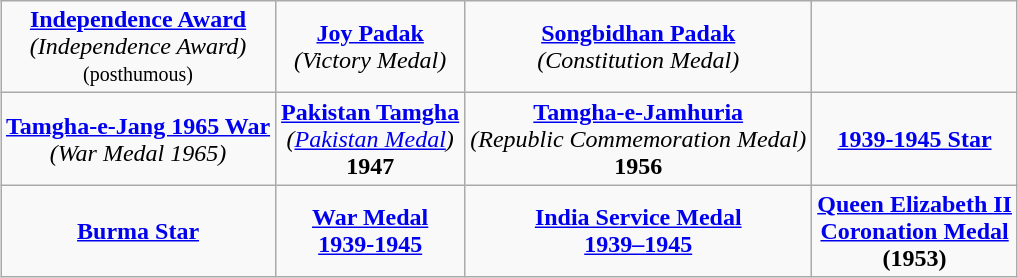<table class="wikitable" style="margin:1em auto; text-align:center;">
<tr>
<td><strong><a href='#'>Independence Award</a></strong><br><em>(Independence Award)</em><br><small>(posthumous)</small></td>
<td><strong><a href='#'>Joy Padak</a></strong><br><em>(Victory Medal)</em></td>
<td><strong><a href='#'>Songbidhan Padak</a></strong><br><em>(Constitution Medal)</em></td>
</tr>
<tr>
<td><strong><a href='#'>Tamgha-e-Jang 1965 War</a></strong><br><em>(War Medal 1965)</em></td>
<td><strong><a href='#'>Pakistan Tamgha</a></strong><br><em>(<a href='#'>Pakistan Medal</a>)</em><br><strong>1947</strong></td>
<td><strong><a href='#'>Tamgha-e-Jamhuria</a></strong><br><em>(Republic Commemoration Medal)</em><br><strong>1956</strong></td>
<td><strong><a href='#'>1939-1945 Star</a></strong></td>
</tr>
<tr>
<td><strong><a href='#'>Burma Star</a></strong></td>
<td><strong><a href='#'>War Medal</a></strong><br><strong><a href='#'>1939-1945</a></strong></td>
<td><strong><a href='#'>India Service Medal</a></strong><br><a href='#'><strong>1939–1945</strong></a></td>
<td><strong><a href='#'>Queen Elizabeth II</a></strong><br><strong><a href='#'>Coronation Medal</a></strong><br><strong>(1953)</strong></td>
</tr>
</table>
